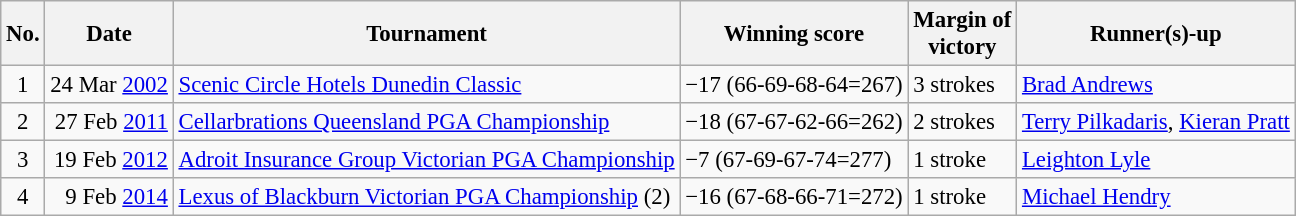<table class="wikitable" style="font-size:95%;">
<tr>
<th>No.</th>
<th>Date</th>
<th>Tournament</th>
<th>Winning score</th>
<th>Margin of<br>victory</th>
<th>Runner(s)-up</th>
</tr>
<tr>
<td align=center>1</td>
<td align=right>24 Mar <a href='#'>2002</a></td>
<td><a href='#'>Scenic Circle Hotels Dunedin Classic</a></td>
<td>−17 (66-69-68-64=267)</td>
<td>3 strokes</td>
<td> <a href='#'>Brad Andrews</a></td>
</tr>
<tr>
<td align=center>2</td>
<td align=right>27 Feb <a href='#'>2011</a></td>
<td><a href='#'>Cellarbrations Queensland PGA Championship</a></td>
<td>−18 (67-67-62-66=262)</td>
<td>2 strokes</td>
<td> <a href='#'>Terry Pilkadaris</a>,  <a href='#'>Kieran Pratt</a></td>
</tr>
<tr>
<td align=center>3</td>
<td align=right>19 Feb <a href='#'>2012</a></td>
<td><a href='#'>Adroit Insurance Group Victorian PGA Championship</a></td>
<td>−7 (67-69-67-74=277)</td>
<td>1 stroke</td>
<td> <a href='#'>Leighton Lyle</a></td>
</tr>
<tr>
<td align=center>4</td>
<td align=right>9 Feb <a href='#'>2014</a></td>
<td><a href='#'>Lexus of Blackburn Victorian PGA Championship</a> (2)</td>
<td>−16 (67-68-66-71=272)</td>
<td>1 stroke</td>
<td> <a href='#'>Michael Hendry</a></td>
</tr>
</table>
